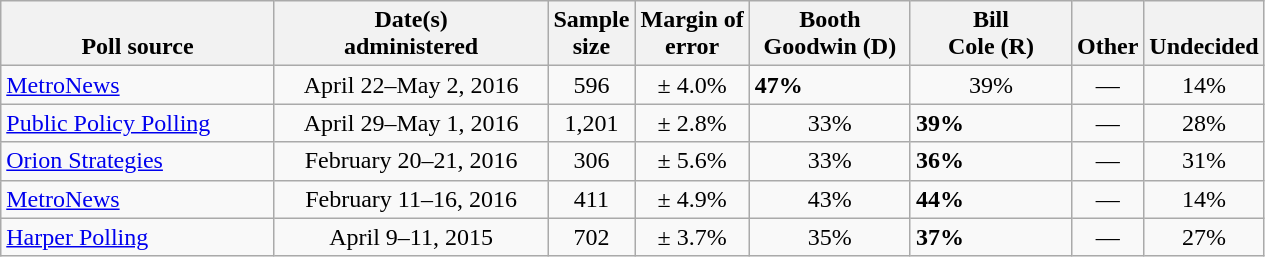<table class="wikitable">
<tr valign= bottom>
<th style="width:175px;">Poll source</th>
<th style="width:175px;">Date(s)<br>administered</th>
<th class=small>Sample<br>size</th>
<th class=small>Margin of<br>error</th>
<th style="width:100px;">Booth<br>Goodwin (D)</th>
<th style="width:100px;">Bill<br>Cole (R)</th>
<th>Other</th>
<th>Undecided</th>
</tr>
<tr>
<td><a href='#'>MetroNews</a></td>
<td align=center>April 22–May 2, 2016</td>
<td align=center>596</td>
<td align=center>± 4.0%</td>
<td><strong>47%</strong></td>
<td align=center>39%</td>
<td align=center>—</td>
<td align=center>14%</td>
</tr>
<tr>
<td><a href='#'>Public Policy Polling</a></td>
<td align=center>April 29–May 1, 2016</td>
<td align=center>1,201</td>
<td align=center>± 2.8%</td>
<td align=center>33%</td>
<td><strong>39%</strong></td>
<td align=center>—</td>
<td align=center>28%</td>
</tr>
<tr>
<td><a href='#'>Orion Strategies</a></td>
<td align=center>February 20–21, 2016</td>
<td align=center>306</td>
<td align=center>± 5.6%</td>
<td align=center>33%</td>
<td><strong>36%</strong></td>
<td align=center>—</td>
<td align=center>31%</td>
</tr>
<tr>
<td><a href='#'>MetroNews</a></td>
<td align=center>February 11–16, 2016</td>
<td align=center>411</td>
<td align=center>± 4.9%</td>
<td align=center>43%</td>
<td><strong>44%</strong></td>
<td align=center>—</td>
<td align=center>14%</td>
</tr>
<tr>
<td><a href='#'>Harper Polling</a></td>
<td align=center>April 9–11, 2015</td>
<td align=center>702</td>
<td align=center>± 3.7%</td>
<td align=center>35%</td>
<td><strong>37%</strong></td>
<td align=center>—</td>
<td align=center>27%</td>
</tr>
</table>
